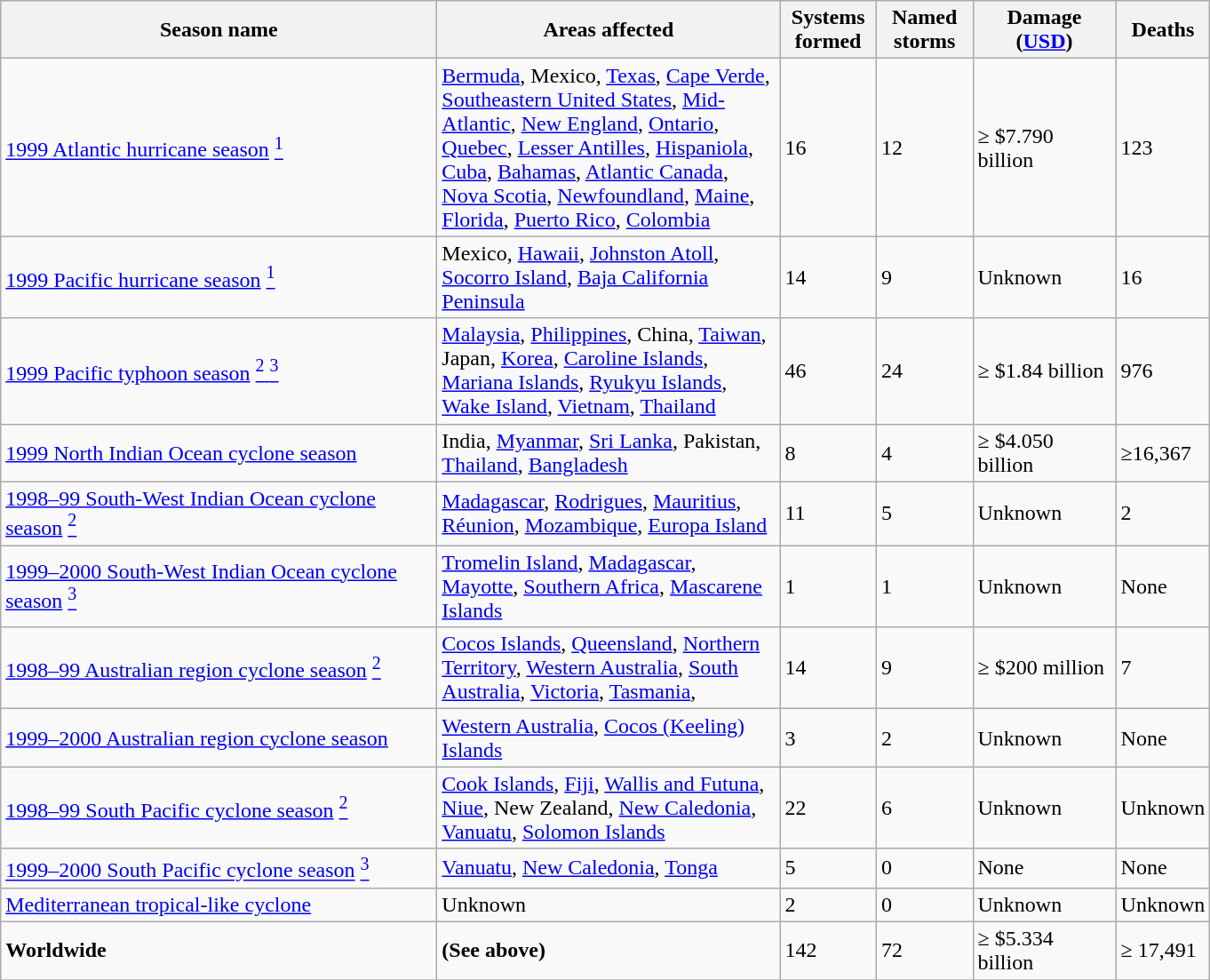<table class="wikitable sortable">
<tr>
<th width="320"><strong>Season name</strong></th>
<th width="250"><strong>Areas affected</strong></th>
<th width="65"><strong>Systems formed</strong></th>
<th width="65"><strong>Named storms</strong></th>
<th width="100"><strong>Damage (<a href='#'>USD</a>)</strong></th>
<th width="50"><strong>Deaths</strong></th>
</tr>
<tr>
<td><a href='#'>1999 Atlantic hurricane season</a> <a href='#'><sup>1</sup></a></td>
<td><a href='#'>Bermuda</a>, Mexico, <a href='#'>Texas</a>, <a href='#'>Cape Verde</a>, <a href='#'>Southeastern United States</a>, <a href='#'>Mid-Atlantic</a>, <a href='#'>New England</a>, <a href='#'>Ontario</a>, <a href='#'>Quebec</a>, <a href='#'>Lesser Antilles</a>, <a href='#'>Hispaniola</a>, <a href='#'>Cuba</a>, <a href='#'>Bahamas</a>, <a href='#'>Atlantic Canada</a>, <a href='#'>Nova Scotia</a>, <a href='#'>Newfoundland</a>,  <a href='#'>Maine</a>, <a href='#'>Florida</a>, <a href='#'>Puerto Rico</a>, <a href='#'>Colombia</a></td>
<td>16</td>
<td>12</td>
<td>≥ $7.790 billion</td>
<td>123</td>
</tr>
<tr>
<td><a href='#'>1999 Pacific hurricane season</a> <a href='#'><sup>1</sup></a></td>
<td>Mexico, <a href='#'>Hawaii</a>, <a href='#'>Johnston Atoll</a>, <a href='#'>Socorro Island</a>, <a href='#'>Baja California Peninsula</a></td>
<td>14</td>
<td>9</td>
<td>Unknown</td>
<td>16</td>
</tr>
<tr>
<td><a href='#'>1999 Pacific typhoon season</a> <a href='#'><sup>2</sup> <sup>3</sup></a></td>
<td><a href='#'>Malaysia</a>, <a href='#'>Philippines</a>, China, <a href='#'>Taiwan</a>, Japan, <a href='#'>Korea</a>, <a href='#'>Caroline Islands</a>, <a href='#'>Mariana Islands</a>, <a href='#'>Ryukyu Islands</a>, <a href='#'>Wake Island</a>, <a href='#'>Vietnam</a>, <a href='#'>Thailand</a></td>
<td>46</td>
<td>24</td>
<td>≥ $1.84 billion</td>
<td>976</td>
</tr>
<tr>
<td><a href='#'>1999 North Indian Ocean cyclone season</a></td>
<td>India, <a href='#'>Myanmar</a>, <a href='#'>Sri Lanka</a>, Pakistan, <a href='#'>Thailand</a>, <a href='#'>Bangladesh</a></td>
<td>8</td>
<td>4</td>
<td>≥ $4.050 billion</td>
<td>≥16,367</td>
</tr>
<tr>
<td><a href='#'>1998–99 South-West Indian Ocean cyclone season</a> <a href='#'><sup>2</sup></a></td>
<td><a href='#'>Madagascar</a>, <a href='#'>Rodrigues</a>, <a href='#'>Mauritius</a>, <a href='#'>Réunion</a>, <a href='#'>Mozambique</a>, <a href='#'>Europa Island</a></td>
<td>11</td>
<td>5</td>
<td>Unknown</td>
<td>2</td>
</tr>
<tr>
<td><a href='#'>1999–2000 South-West Indian Ocean cyclone season</a> <a href='#'><sup>3</sup></a></td>
<td><a href='#'>Tromelin Island</a>, <a href='#'>Madagascar</a>, <a href='#'>Mayotte</a>, <a href='#'>Southern Africa</a>, <a href='#'>Mascarene Islands</a></td>
<td>1</td>
<td>1</td>
<td>Unknown</td>
<td>None</td>
</tr>
<tr>
<td><a href='#'>1998–99 Australian region cyclone season</a> <a href='#'><sup>2</sup></a></td>
<td><a href='#'>Cocos Islands</a>, <a href='#'>Queensland</a>, <a href='#'>Northern Territory</a>, <a href='#'>Western Australia</a>, <a href='#'>South Australia</a>, <a href='#'>Victoria</a>, <a href='#'>Tasmania</a>,</td>
<td>14</td>
<td>9</td>
<td>≥ $200 million</td>
<td>7</td>
</tr>
<tr>
<td><a href='#'>1999–2000 Australian region cyclone season</a></td>
<td><a href='#'>Western Australia</a>, <a href='#'>Cocos (Keeling) Islands</a></td>
<td>3</td>
<td>2</td>
<td>Unknown</td>
<td>None</td>
</tr>
<tr>
<td><a href='#'>1998–99 South Pacific cyclone season</a> <a href='#'><sup>2</sup></a></td>
<td><a href='#'>Cook Islands</a>, <a href='#'>Fiji</a>, <a href='#'>Wallis and Futuna</a>, <a href='#'>Niue</a>, New Zealand, <a href='#'>New Caledonia</a>, <a href='#'>Vanuatu</a>, <a href='#'>Solomon Islands</a></td>
<td>22</td>
<td>6</td>
<td>Unknown</td>
<td>Unknown</td>
</tr>
<tr>
<td><a href='#'>1999–2000 South Pacific cyclone season</a> <a href='#'><sup>3</sup></a></td>
<td><a href='#'>Vanuatu</a>, <a href='#'>New Caledonia</a>, <a href='#'>Tonga</a></td>
<td>5</td>
<td>0</td>
<td>None</td>
<td>None</td>
</tr>
<tr>
<td><a href='#'>Mediterranean tropical-like cyclone</a></td>
<td>Unknown</td>
<td>2</td>
<td>0</td>
<td>Unknown</td>
<td>Unknown</td>
</tr>
<tr>
<td><strong>Worldwide</strong></td>
<td><strong>(See above)</strong></td>
<td>142</td>
<td>72</td>
<td>≥ $5.334 billion</td>
<td>≥ 17,491</td>
</tr>
<tr>
</tr>
</table>
